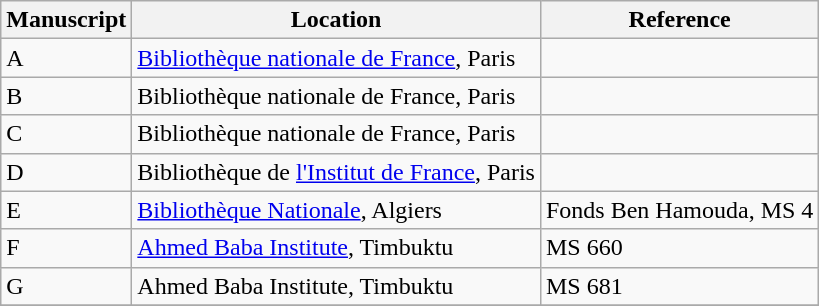<table class="wikitable">
<tr>
<th>Manuscript</th>
<th>Location</th>
<th>Reference</th>
</tr>
<tr>
<td>A</td>
<td><a href='#'>Bibliothèque nationale de France</a>, Paris</td>
<td></td>
</tr>
<tr>
<td>B</td>
<td>Bibliothèque nationale de France, Paris</td>
<td></td>
</tr>
<tr>
<td>C</td>
<td>Bibliothèque nationale de France, Paris</td>
<td></td>
</tr>
<tr>
<td>D</td>
<td>Bibliothèque de <a href='#'>l'Institut de France</a>, Paris</td>
<td></td>
</tr>
<tr>
<td>E</td>
<td><a href='#'>Bibliothèque Nationale</a>, Algiers</td>
<td>Fonds Ben Hamouda, MS 4</td>
</tr>
<tr>
<td>F</td>
<td><a href='#'>Ahmed Baba Institute</a>, Timbuktu</td>
<td>MS 660</td>
</tr>
<tr>
<td>G</td>
<td>Ahmed Baba Institute, Timbuktu</td>
<td>MS 681</td>
</tr>
<tr>
</tr>
</table>
